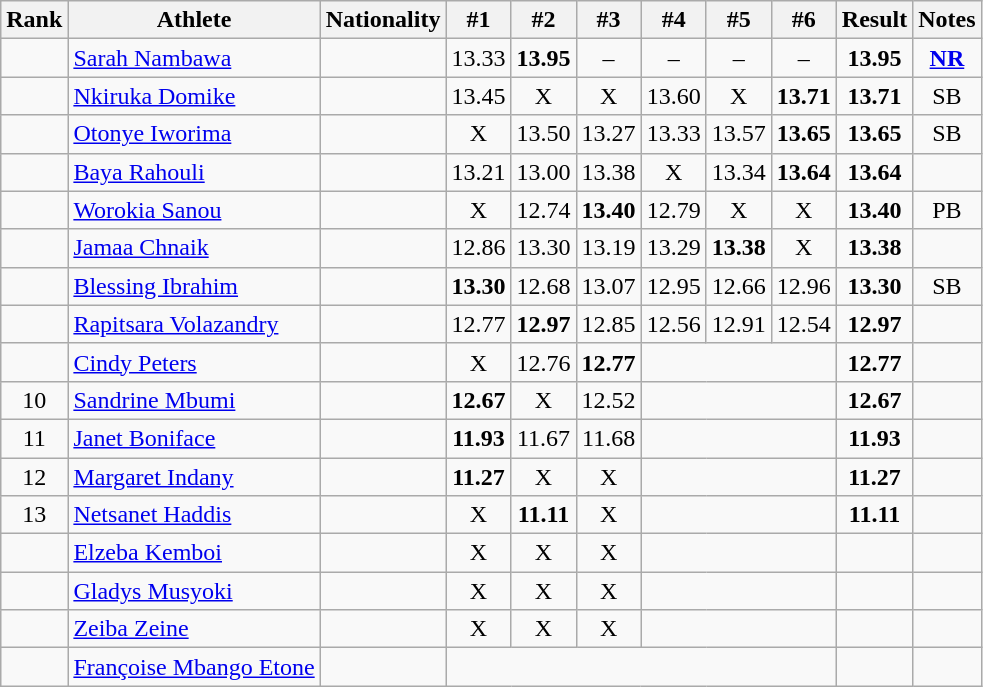<table class="wikitable sortable" style="text-align:center">
<tr>
<th>Rank</th>
<th>Athlete</th>
<th>Nationality</th>
<th>#1</th>
<th>#2</th>
<th>#3</th>
<th>#4</th>
<th>#5</th>
<th>#6</th>
<th>Result</th>
<th>Notes</th>
</tr>
<tr>
<td></td>
<td align=left><a href='#'>Sarah Nambawa</a></td>
<td align=left></td>
<td>13.33</td>
<td><strong>13.95</strong></td>
<td>–</td>
<td>–</td>
<td>–</td>
<td>–</td>
<td><strong>13.95</strong></td>
<td><strong><a href='#'>NR</a></strong></td>
</tr>
<tr>
<td></td>
<td align=left><a href='#'>Nkiruka Domike</a></td>
<td align=left></td>
<td>13.45</td>
<td>X</td>
<td>X</td>
<td>13.60</td>
<td>X</td>
<td><strong>13.71</strong></td>
<td><strong>13.71</strong></td>
<td>SB</td>
</tr>
<tr>
<td></td>
<td align=left><a href='#'>Otonye Iworima</a></td>
<td align=left></td>
<td>X</td>
<td>13.50</td>
<td>13.27</td>
<td>13.33</td>
<td>13.57</td>
<td><strong>13.65</strong></td>
<td><strong>13.65</strong></td>
<td>SB</td>
</tr>
<tr>
<td></td>
<td align=left><a href='#'>Baya Rahouli</a></td>
<td align=left></td>
<td>13.21</td>
<td>13.00</td>
<td>13.38</td>
<td>X</td>
<td>13.34</td>
<td><strong>13.64</strong></td>
<td><strong>13.64</strong></td>
<td></td>
</tr>
<tr>
<td></td>
<td align=left><a href='#'>Worokia Sanou</a></td>
<td align=left></td>
<td>X</td>
<td>12.74</td>
<td><strong>13.40</strong></td>
<td>12.79</td>
<td>X</td>
<td>X</td>
<td><strong>13.40</strong></td>
<td>PB</td>
</tr>
<tr>
<td></td>
<td align=left><a href='#'>Jamaa Chnaik</a></td>
<td align=left></td>
<td>12.86</td>
<td>13.30</td>
<td>13.19</td>
<td>13.29</td>
<td><strong>13.38</strong></td>
<td>X</td>
<td><strong>13.38</strong></td>
<td></td>
</tr>
<tr>
<td></td>
<td align=left><a href='#'>Blessing Ibrahim</a></td>
<td align=left></td>
<td><strong>13.30</strong></td>
<td>12.68</td>
<td>13.07</td>
<td>12.95</td>
<td>12.66</td>
<td>12.96</td>
<td><strong>13.30</strong></td>
<td>SB</td>
</tr>
<tr>
<td></td>
<td align=left><a href='#'>Rapitsara Volazandry</a></td>
<td align=left></td>
<td>12.77</td>
<td><strong>12.97</strong></td>
<td>12.85</td>
<td>12.56</td>
<td>12.91</td>
<td>12.54</td>
<td><strong>12.97</strong></td>
<td></td>
</tr>
<tr>
<td></td>
<td align=left><a href='#'>Cindy Peters</a></td>
<td align=left></td>
<td>X</td>
<td>12.76</td>
<td><strong>12.77</strong></td>
<td colspan=3></td>
<td><strong>12.77</strong></td>
<td></td>
</tr>
<tr>
<td>10</td>
<td align=left><a href='#'>Sandrine Mbumi</a></td>
<td align=left></td>
<td><strong>12.67</strong></td>
<td>X</td>
<td>12.52</td>
<td colspan=3></td>
<td><strong>12.67</strong></td>
<td></td>
</tr>
<tr>
<td>11</td>
<td align=left><a href='#'>Janet Boniface</a></td>
<td align=left></td>
<td><strong>11.93</strong></td>
<td>11.67</td>
<td>11.68</td>
<td colspan=3></td>
<td><strong>11.93</strong></td>
<td></td>
</tr>
<tr>
<td>12</td>
<td align=left><a href='#'>Margaret Indany</a></td>
<td align=left></td>
<td><strong>11.27</strong></td>
<td>X</td>
<td>X</td>
<td colspan=3></td>
<td><strong>11.27</strong></td>
<td></td>
</tr>
<tr>
<td>13</td>
<td align=left><a href='#'>Netsanet Haddis</a></td>
<td align=left></td>
<td>X</td>
<td><strong>11.11</strong></td>
<td>X</td>
<td colspan=3></td>
<td><strong>11.11</strong></td>
<td></td>
</tr>
<tr>
<td></td>
<td align=left><a href='#'>Elzeba Kemboi</a></td>
<td align=left></td>
<td>X</td>
<td>X</td>
<td>X</td>
<td colspan=3></td>
<td><strong></strong></td>
<td></td>
</tr>
<tr>
<td></td>
<td align=left><a href='#'>Gladys Musyoki</a></td>
<td align=left></td>
<td>X</td>
<td>X</td>
<td>X</td>
<td colspan=3></td>
<td><strong></strong></td>
<td></td>
</tr>
<tr>
<td></td>
<td align=left><a href='#'>Zeiba Zeine</a></td>
<td align=left></td>
<td>X</td>
<td>X</td>
<td>X</td>
<td colspan=3></td>
<td><strong></strong></td>
<td></td>
</tr>
<tr>
<td></td>
<td align=left><a href='#'>Françoise Mbango Etone</a></td>
<td align=left></td>
<td colspan=6></td>
<td><strong></strong></td>
<td></td>
</tr>
</table>
